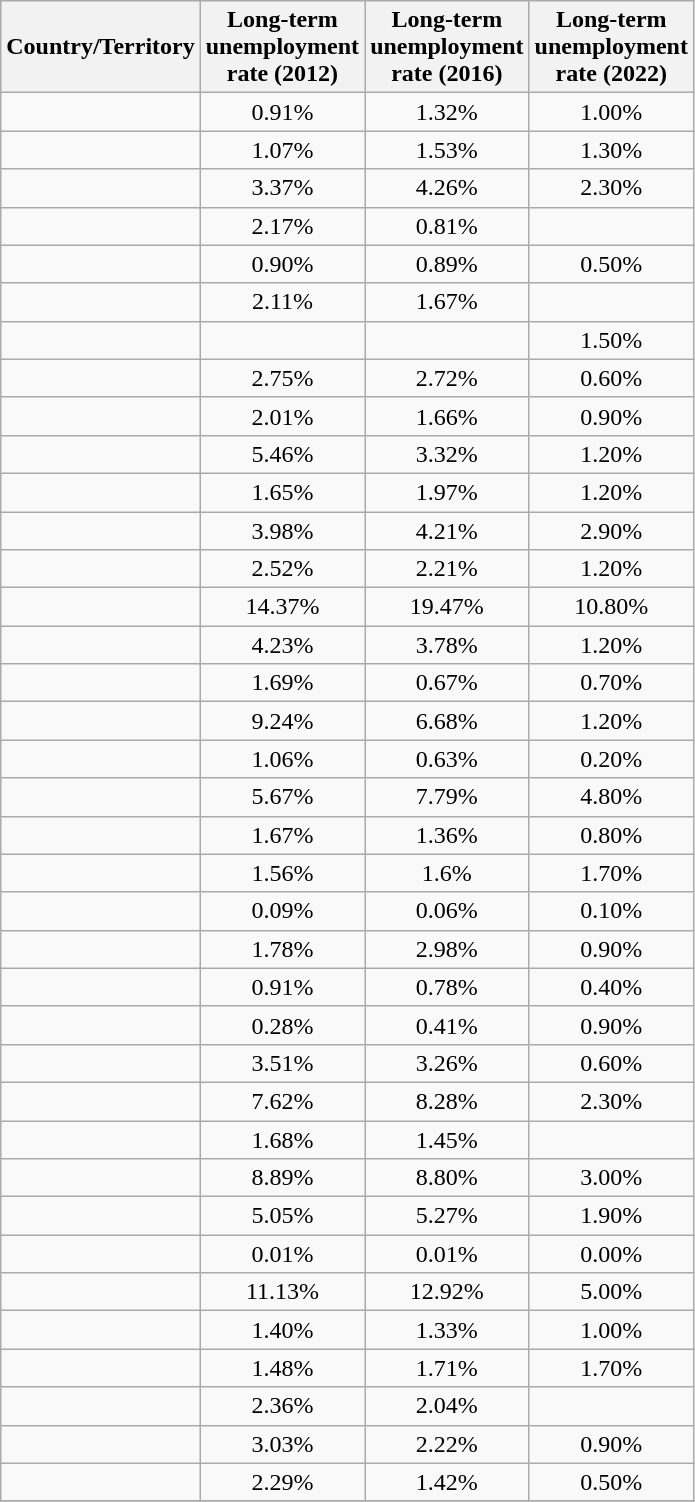<table class="wikitable sortable" style="font-size: 100%; text-align: center; width: 20%;">
<tr>
<th>Country/Territory</th>
<th>Long-term unemployment rate (2012)</th>
<th>Long-term unemployment rate (2016)</th>
<th>Long-term unemployment rate (2022)</th>
</tr>
<tr>
<td style="text-align: left"></td>
<td>0.91%</td>
<td>1.32%</td>
<td>1.00%</td>
</tr>
<tr>
<td style="text-align: left"></td>
<td>1.07%</td>
<td>1.53%</td>
<td>1.30%</td>
</tr>
<tr>
<td style="text-align: left"></td>
<td>3.37%</td>
<td>4.26%</td>
<td>2.30%</td>
</tr>
<tr>
<td style="text-align: left"></td>
<td>2.17%</td>
<td>0.81%</td>
<td></td>
</tr>
<tr>
<td style="text-align: left"></td>
<td>0.90%</td>
<td>0.89%</td>
<td>0.50%</td>
</tr>
<tr>
<td style="text-align: left"></td>
<td>2.11%</td>
<td>1.67%</td>
<td></td>
</tr>
<tr>
<td style="text-align: left"></td>
<td></td>
<td></td>
<td>1.50%</td>
</tr>
<tr>
<td style="text-align: left"></td>
<td>2.75%</td>
<td>2.72%</td>
<td>0.60%</td>
</tr>
<tr>
<td style="text-align: left"></td>
<td>2.01%</td>
<td>1.66%</td>
<td>0.90%</td>
</tr>
<tr>
<td style="text-align: left"></td>
<td>5.46%</td>
<td>3.32%</td>
<td>1.20%</td>
</tr>
<tr>
<td style="text-align: left"></td>
<td>1.65%</td>
<td>1.97%</td>
<td>1.20%</td>
</tr>
<tr>
<td style="text-align: left"></td>
<td>3.98%</td>
<td>4.21%</td>
<td>2.90%</td>
</tr>
<tr>
<td style="text-align: left"></td>
<td>2.52%</td>
<td>2.21%</td>
<td>1.20%</td>
</tr>
<tr>
<td style="text-align: left"></td>
<td>14.37%</td>
<td>19.47%</td>
<td>10.80%</td>
</tr>
<tr>
<td style="text-align: left"></td>
<td>4.23%</td>
<td>3.78%</td>
<td>1.20%</td>
</tr>
<tr>
<td style="text-align: left"></td>
<td>1.69%</td>
<td>0.67%</td>
<td>0.70%</td>
</tr>
<tr>
<td style="text-align: left"></td>
<td>9.24%</td>
<td>6.68%</td>
<td>1.20%</td>
</tr>
<tr>
<td style="text-align: left"></td>
<td>1.06%</td>
<td>0.63%</td>
<td>0.20%</td>
</tr>
<tr>
<td style="text-align: left"></td>
<td>5.67%</td>
<td>7.79%</td>
<td>4.80%</td>
</tr>
<tr>
<td style="text-align: left"></td>
<td>1.67%</td>
<td>1.36%</td>
<td>0.80%</td>
</tr>
<tr>
<td style="text-align: left"></td>
<td>1.56%</td>
<td>1.6%</td>
<td>1.70%</td>
</tr>
<tr>
<td style="text-align: left"></td>
<td>0.09%</td>
<td>0.06%</td>
<td>0.10%</td>
</tr>
<tr>
<td style="text-align: left"></td>
<td>1.78%</td>
<td>2.98%</td>
<td>0.90%</td>
</tr>
<tr>
<td style="text-align: left"></td>
<td>0.91%</td>
<td>0.78%</td>
<td>0.40%</td>
</tr>
<tr>
<td style="text-align: left"></td>
<td>0.28%</td>
<td>0.41%</td>
<td>0.90%</td>
</tr>
<tr>
<td style="text-align: left"></td>
<td>3.51%</td>
<td>3.26%</td>
<td>0.60%</td>
</tr>
<tr>
<td style="text-align: left"></td>
<td>7.62%</td>
<td>8.28%</td>
<td>2.30%</td>
</tr>
<tr>
<td style="text-align: left"></td>
<td>1.68%</td>
<td>1.45%</td>
<td></td>
</tr>
<tr>
<td style="text-align: left"></td>
<td>8.89%</td>
<td>8.80%</td>
<td>3.00%</td>
</tr>
<tr>
<td style="text-align: left"></td>
<td>5.05%</td>
<td>5.27%</td>
<td>1.90%</td>
</tr>
<tr>
<td style="text-align: left"></td>
<td>0.01%</td>
<td>0.01%</td>
<td>0.00%</td>
</tr>
<tr>
<td style="text-align: left"></td>
<td>11.13%</td>
<td>12.92%</td>
<td>5.00%</td>
</tr>
<tr>
<td style="text-align: left"></td>
<td>1.40%</td>
<td>1.33%</td>
<td>1.00%</td>
</tr>
<tr>
<td style="text-align: left"></td>
<td>1.48%</td>
<td>1.71%</td>
<td>1.70%</td>
</tr>
<tr>
<td style="text-align: left"></td>
<td>2.36%</td>
<td>2.04%</td>
<td></td>
</tr>
<tr>
<td style="text-align: left"></td>
<td>3.03%</td>
<td>2.22%</td>
<td>0.90%</td>
</tr>
<tr>
<td style="text-align: left"></td>
<td>2.29%</td>
<td>1.42%</td>
<td>0.50%</td>
</tr>
<tr>
</tr>
</table>
